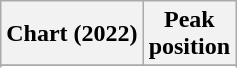<table class="wikitable sortable plainrowheaders" style="text-align:center">
<tr>
<th scope="col">Chart (2022)</th>
<th scope="col">Peak<br>position</th>
</tr>
<tr>
</tr>
<tr>
</tr>
<tr>
</tr>
</table>
